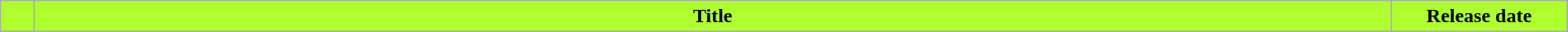<table class=wikitable style="width:100%; background:#FFFFFF">
<tr>
<th style="background:#ADFF2F; width:20px"></th>
<th style="background:#ADFF2F;">Title</th>
<th style="background:#ADFF2F; width:135px">Release date<br>


</th>
</tr>
</table>
